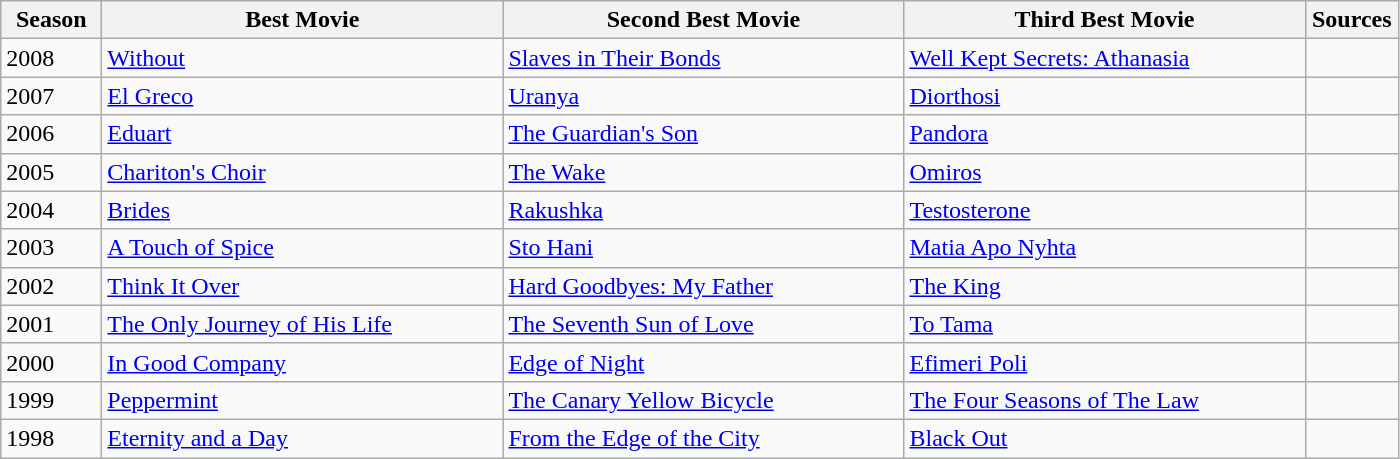<table class="wikitable" style="margin-right: 0;">
<tr text-align:center;">
<th style="width:60px;">Season</th>
<th style="width:260px;">Best Movie</th>
<th style="width:260px;">Second Best Movie</th>
<th style="width:260px;">Third Best Movie</th>
<th style="width:55px;">Sources</th>
</tr>
<tr>
<td>2008</td>
<td><a href='#'>Without</a></td>
<td><a href='#'>Slaves in Their Bonds</a></td>
<td><a href='#'>Well Kept Secrets: Athanasia</a></td>
<td></td>
</tr>
<tr>
<td>2007</td>
<td><a href='#'>El Greco</a></td>
<td><a href='#'>Uranya</a></td>
<td><a href='#'>Diorthosi</a></td>
<td></td>
</tr>
<tr>
<td>2006</td>
<td><a href='#'>Eduart</a></td>
<td><a href='#'>The Guardian's Son</a></td>
<td><a href='#'>Pandora</a></td>
<td></td>
</tr>
<tr>
<td>2005</td>
<td><a href='#'>Chariton's Choir</a></td>
<td><a href='#'>The Wake</a></td>
<td><a href='#'>Omiros</a></td>
<td></td>
</tr>
<tr>
<td>2004</td>
<td><a href='#'>Brides</a></td>
<td><a href='#'>Rakushka</a></td>
<td><a href='#'>Testosterone</a></td>
<td></td>
</tr>
<tr>
<td>2003</td>
<td><a href='#'>A Touch of Spice</a></td>
<td><a href='#'>Sto Hani</a></td>
<td><a href='#'>Matia Apo Nyhta</a></td>
<td></td>
</tr>
<tr>
<td>2002</td>
<td><a href='#'>Think It Over</a></td>
<td><a href='#'>Hard Goodbyes: My Father</a></td>
<td><a href='#'>The King</a></td>
<td></td>
</tr>
<tr>
<td>2001</td>
<td><a href='#'>The Only Journey of His Life</a></td>
<td><a href='#'>The Seventh Sun of Love</a></td>
<td><a href='#'>To Tama</a></td>
<td></td>
</tr>
<tr>
<td>2000</td>
<td><a href='#'>In Good Company</a></td>
<td><a href='#'>Edge of Night</a></td>
<td><a href='#'>Efimeri Poli</a></td>
<td></td>
</tr>
<tr>
<td>1999</td>
<td><a href='#'>Peppermint</a></td>
<td><a href='#'>The Canary Yellow Bicycle</a></td>
<td><a href='#'>The Four Seasons of The Law</a></td>
<td></td>
</tr>
<tr>
<td>1998</td>
<td><a href='#'>Eternity and a Day</a></td>
<td><a href='#'>From the Edge of the City</a></td>
<td><a href='#'>Black Out</a></td>
<td></td>
</tr>
</table>
